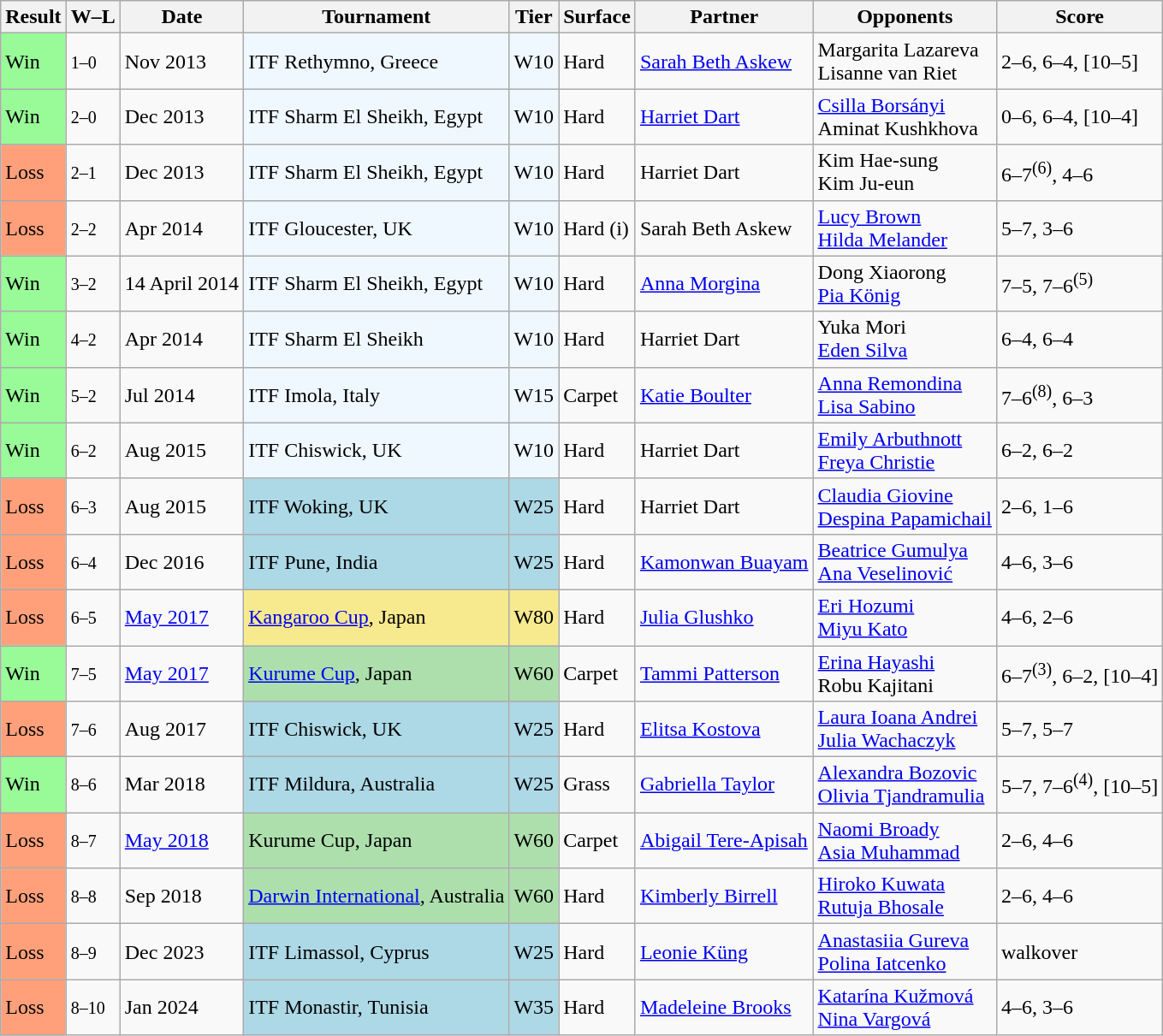<table class="sortable wikitable">
<tr>
<th>Result</th>
<th class="unsortable">W–L</th>
<th>Date</th>
<th>Tournament</th>
<th>Tier</th>
<th>Surface</th>
<th>Partner</th>
<th>Opponents</th>
<th class="unsortable">Score</th>
</tr>
<tr>
<td style="background:#98fb98;">Win</td>
<td><small>1–0</small></td>
<td>Nov 2013</td>
<td style="background:#f0f8ff;">ITF Rethymno, Greece</td>
<td style="background:#f0f8ff;">W10</td>
<td>Hard</td>
<td> <a href='#'>Sarah Beth Askew</a></td>
<td> Margarita Lazareva <br>  Lisanne van Riet</td>
<td>2–6, 6–4, [10–5]</td>
</tr>
<tr>
<td style="background:#98fb98;">Win</td>
<td><small>2–0</small></td>
<td>Dec 2013</td>
<td style="background:#f0f8ff;">ITF Sharm El Sheikh, Egypt</td>
<td style="background:#f0f8ff;">W10</td>
<td>Hard</td>
<td> <a href='#'>Harriet Dart</a></td>
<td> <a href='#'>Csilla Borsányi</a> <br>  Aminat Kushkhova</td>
<td>0–6, 6–4, [10–4]</td>
</tr>
<tr>
<td style="background:#ffa07a;">Loss</td>
<td><small>2–1</small></td>
<td>Dec 2013</td>
<td style="background:#f0f8ff;">ITF Sharm El Sheikh, Egypt</td>
<td style="background:#f0f8ff;">W10</td>
<td>Hard</td>
<td> Harriet Dart</td>
<td> Kim Hae-sung <br>  Kim Ju-eun</td>
<td>6–7<sup>(6)</sup>, 4–6</td>
</tr>
<tr>
<td style="background:#ffa07a;">Loss</td>
<td><small>2–2</small></td>
<td>Apr 2014</td>
<td style="background:#f0f8ff;">ITF Gloucester, UK</td>
<td style="background:#f0f8ff;">W10</td>
<td>Hard (i)</td>
<td> Sarah Beth Askew</td>
<td> <a href='#'>Lucy Brown</a> <br>  <a href='#'>Hilda Melander</a></td>
<td>5–7, 3–6</td>
</tr>
<tr>
<td style="background:#98fb98;">Win</td>
<td><small>3–2</small></td>
<td>14 April 2014</td>
<td style="background:#f0f8ff;">ITF Sharm El Sheikh, Egypt</td>
<td style="background:#f0f8ff;">W10</td>
<td>Hard</td>
<td> <a href='#'>Anna Morgina</a></td>
<td> Dong Xiaorong <br>  <a href='#'>Pia König</a></td>
<td>7–5, 7–6<sup>(5)</sup></td>
</tr>
<tr>
<td style="background:#98fb98;">Win</td>
<td><small>4–2</small></td>
<td>Apr 2014</td>
<td style="background:#f0f8ff;">ITF Sharm El Sheikh</td>
<td style="background:#f0f8ff;">W10</td>
<td>Hard</td>
<td> Harriet Dart</td>
<td> Yuka Mori <br>  <a href='#'>Eden Silva</a></td>
<td>6–4, 6–4</td>
</tr>
<tr>
<td style="background:#98fb98;">Win</td>
<td><small>5–2</small></td>
<td>Jul 2014</td>
<td style="background:#f0f8ff;">ITF Imola, Italy</td>
<td style="background:#f0f8ff;">W15</td>
<td>Carpet</td>
<td> <a href='#'>Katie Boulter</a></td>
<td> <a href='#'>Anna Remondina</a> <br>  <a href='#'>Lisa Sabino</a></td>
<td>7–6<sup>(8)</sup>, 6–3</td>
</tr>
<tr>
<td style="background:#98fb98;">Win</td>
<td><small>6–2</small></td>
<td>Aug 2015</td>
<td style="background:#f0f8ff;">ITF Chiswick, UK</td>
<td style="background:#f0f8ff;">W10</td>
<td>Hard</td>
<td> Harriet Dart</td>
<td> <a href='#'>Emily Arbuthnott</a> <br>  <a href='#'>Freya Christie</a></td>
<td>6–2, 6–2</td>
</tr>
<tr>
<td style="background:#ffa07a;">Loss</td>
<td><small>6–3</small></td>
<td>Aug 2015</td>
<td style="background:lightblue;">ITF Woking, UK</td>
<td style="background:lightblue;">W25</td>
<td>Hard</td>
<td> Harriet Dart</td>
<td> <a href='#'>Claudia Giovine</a> <br>  <a href='#'>Despina Papamichail</a></td>
<td>2–6, 1–6</td>
</tr>
<tr>
<td style="background:#ffa07a;">Loss</td>
<td><small>6–4</small></td>
<td>Dec 2016</td>
<td style="background:lightblue;">ITF Pune, India</td>
<td style="background:lightblue;">W25</td>
<td>Hard</td>
<td> <a href='#'>Kamonwan Buayam</a></td>
<td> <a href='#'>Beatrice Gumulya</a> <br>  <a href='#'>Ana Veselinović</a></td>
<td>4–6, 3–6</td>
</tr>
<tr>
<td style="background:#ffa07a;">Loss</td>
<td><small>6–5</small></td>
<td><a href='#'>May 2017</a></td>
<td style="background:#f7e98e;"><a href='#'>Kangaroo Cup</a>, Japan</td>
<td style="background:#f7e98e;">W80</td>
<td>Hard</td>
<td> <a href='#'>Julia Glushko</a></td>
<td> <a href='#'>Eri Hozumi</a> <br>  <a href='#'>Miyu Kato</a></td>
<td>4–6, 2–6</td>
</tr>
<tr>
<td style="background:#98fb98;">Win</td>
<td><small>7–5</small></td>
<td><a href='#'>May 2017</a></td>
<td style="background:#addfad;"><a href='#'>Kurume Cup</a>, Japan</td>
<td style="background:#addfad;">W60</td>
<td>Carpet</td>
<td> <a href='#'>Tammi Patterson</a></td>
<td> <a href='#'>Erina Hayashi</a> <br>  Robu Kajitani</td>
<td>6–7<sup>(3)</sup>, 6–2, [10–4]</td>
</tr>
<tr>
<td style="background:#ffa07a;">Loss</td>
<td><small>7–6</small></td>
<td>Aug 2017</td>
<td style="background:lightblue;">ITF Chiswick, UK</td>
<td style="background:lightblue;">W25</td>
<td>Hard</td>
<td> <a href='#'>Elitsa Kostova</a></td>
<td> <a href='#'>Laura Ioana Andrei</a> <br>  <a href='#'>Julia Wachaczyk</a></td>
<td>5–7, 5–7</td>
</tr>
<tr>
<td style="background:#98fb98;">Win</td>
<td><small>8–6</small></td>
<td>Mar 2018</td>
<td style="background:lightblue;">ITF Mildura, Australia</td>
<td style="background:lightblue;">W25</td>
<td>Grass</td>
<td> <a href='#'>Gabriella Taylor</a></td>
<td> <a href='#'>Alexandra Bozovic</a> <br>  <a href='#'>Olivia Tjandramulia</a></td>
<td>5–7, 7–6<sup>(4)</sup>, [10–5]</td>
</tr>
<tr>
<td style="background:#ffa07a;">Loss</td>
<td><small>8–7</small></td>
<td><a href='#'>May 2018</a></td>
<td style="background:#addfad;">Kurume Cup, Japan</td>
<td style="background:#addfad;">W60</td>
<td>Carpet</td>
<td> <a href='#'>Abigail Tere-Apisah</a></td>
<td> <a href='#'>Naomi Broady</a> <br>  <a href='#'>Asia Muhammad</a></td>
<td>2–6, 4–6</td>
</tr>
<tr>
<td style="background:#ffa07a;">Loss</td>
<td><small>8–8</small></td>
<td>Sep 2018</td>
<td style="background:#addfad;"><a href='#'>Darwin International</a>, Australia</td>
<td style="background:#addfad;">W60</td>
<td>Hard</td>
<td> <a href='#'>Kimberly Birrell</a></td>
<td> <a href='#'>Hiroko Kuwata</a> <br>  <a href='#'>Rutuja Bhosale</a></td>
<td>2–6, 4–6</td>
</tr>
<tr>
<td style="background:#ffa07a;">Loss</td>
<td><small>8–9</small></td>
<td>Dec 2023</td>
<td style="background:lightblue;">ITF Limassol, Cyprus</td>
<td style="background:lightblue;">W25</td>
<td>Hard</td>
<td> <a href='#'>Leonie Küng</a></td>
<td> <a href='#'>Anastasiia Gureva</a> <br>  <a href='#'>Polina Iatcenko</a></td>
<td>walkover</td>
</tr>
<tr>
<td style="background:#ffa07a;">Loss</td>
<td><small>8–10</small></td>
<td>Jan 2024</td>
<td style="background:lightblue;">ITF Monastir, Tunisia</td>
<td style="background:lightblue;">W35</td>
<td>Hard</td>
<td> <a href='#'>Madeleine Brooks</a></td>
<td> <a href='#'>Katarína Kužmová</a> <br>  <a href='#'>Nina Vargová</a></td>
<td>4–6, 3–6</td>
</tr>
</table>
